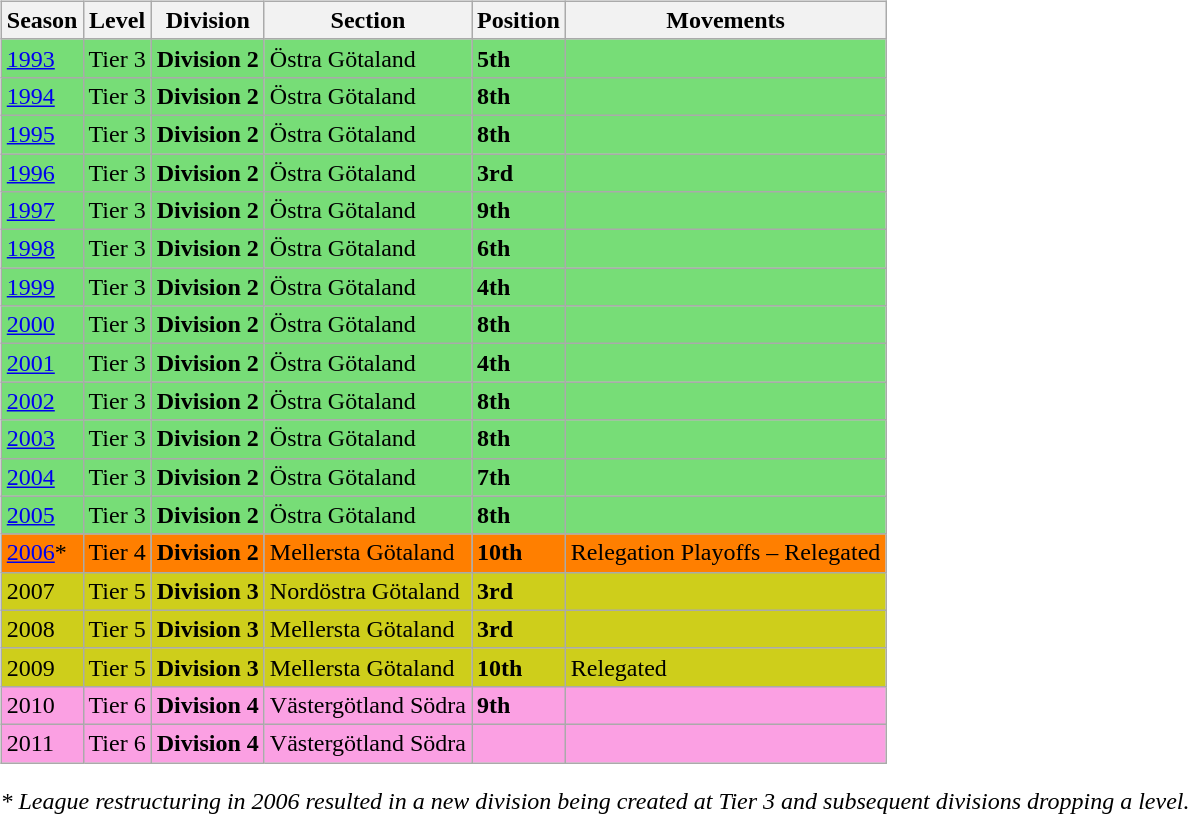<table>
<tr>
<td valign="top" width=0%><br><table class="wikitable">
<tr style="background:#f0f6fa;">
<th><strong>Season</strong></th>
<th><strong>Level</strong></th>
<th><strong>Division</strong></th>
<th><strong>Section</strong></th>
<th><strong>Position</strong></th>
<th><strong>Movements</strong></th>
</tr>
<tr>
<td style="background:#77DD77;"><a href='#'>1993</a></td>
<td style="background:#77DD77;">Tier 3</td>
<td style="background:#77DD77;"><strong>Division 2</strong></td>
<td style="background:#77DD77;">Östra Götaland</td>
<td style="background:#77DD77;"><strong>5th</strong></td>
<td style="background:#77DD77;"></td>
</tr>
<tr>
<td style="background:#77DD77;"><a href='#'>1994</a></td>
<td style="background:#77DD77;">Tier 3</td>
<td style="background:#77DD77;"><strong>Division 2</strong></td>
<td style="background:#77DD77;">Östra Götaland</td>
<td style="background:#77DD77;"><strong>8th</strong></td>
<td style="background:#77DD77;"></td>
</tr>
<tr>
<td style="background:#77DD77;"><a href='#'>1995</a></td>
<td style="background:#77DD77;">Tier 3</td>
<td style="background:#77DD77;"><strong>Division 2</strong></td>
<td style="background:#77DD77;">Östra Götaland</td>
<td style="background:#77DD77;"><strong>8th</strong></td>
<td style="background:#77DD77;"></td>
</tr>
<tr>
<td style="background:#77DD77;"><a href='#'>1996</a></td>
<td style="background:#77DD77;">Tier 3</td>
<td style="background:#77DD77;"><strong>Division 2</strong></td>
<td style="background:#77DD77;">Östra Götaland</td>
<td style="background:#77DD77;"><strong>3rd</strong></td>
<td style="background:#77DD77;"></td>
</tr>
<tr>
<td style="background:#77DD77;"><a href='#'>1997</a></td>
<td style="background:#77DD77;">Tier 3</td>
<td style="background:#77DD77;"><strong>Division 2</strong></td>
<td style="background:#77DD77;">Östra Götaland</td>
<td style="background:#77DD77;"><strong>9th</strong></td>
<td style="background:#77DD77;"></td>
</tr>
<tr>
<td style="background:#77DD77;"><a href='#'>1998</a></td>
<td style="background:#77DD77;">Tier 3</td>
<td style="background:#77DD77;"><strong>Division 2</strong></td>
<td style="background:#77DD77;">Östra Götaland</td>
<td style="background:#77DD77;"><strong>6th</strong></td>
<td style="background:#77DD77;"></td>
</tr>
<tr>
<td style="background:#77DD77;"><a href='#'>1999</a></td>
<td style="background:#77DD77;">Tier 3</td>
<td style="background:#77DD77;"><strong>Division 2</strong></td>
<td style="background:#77DD77;">Östra Götaland</td>
<td style="background:#77DD77;"><strong>4th</strong></td>
<td style="background:#77DD77;"></td>
</tr>
<tr>
<td style="background:#77DD77;"><a href='#'>2000</a></td>
<td style="background:#77DD77;">Tier 3</td>
<td style="background:#77DD77;"><strong>Division 2</strong></td>
<td style="background:#77DD77;">Östra Götaland</td>
<td style="background:#77DD77;"><strong>8th</strong></td>
<td style="background:#77DD77;"></td>
</tr>
<tr>
<td style="background:#77DD77;"><a href='#'>2001</a></td>
<td style="background:#77DD77;">Tier 3</td>
<td style="background:#77DD77;"><strong>Division 2</strong></td>
<td style="background:#77DD77;">Östra Götaland</td>
<td style="background:#77DD77;"><strong>4th</strong></td>
<td style="background:#77DD77;"></td>
</tr>
<tr>
<td style="background:#77DD77;"><a href='#'>2002</a></td>
<td style="background:#77DD77;">Tier 3</td>
<td style="background:#77DD77;"><strong>Division 2</strong></td>
<td style="background:#77DD77;">Östra Götaland</td>
<td style="background:#77DD77;"><strong>8th</strong></td>
<td style="background:#77DD77;"></td>
</tr>
<tr>
<td style="background:#77DD77;"><a href='#'>2003</a></td>
<td style="background:#77DD77;">Tier 3</td>
<td style="background:#77DD77;"><strong>Division 2</strong></td>
<td style="background:#77DD77;">Östra Götaland</td>
<td style="background:#77DD77;"><strong>8th</strong></td>
<td style="background:#77DD77;"></td>
</tr>
<tr>
<td style="background:#77DD77;"><a href='#'>2004</a></td>
<td style="background:#77DD77;">Tier 3</td>
<td style="background:#77DD77;"><strong>Division 2</strong></td>
<td style="background:#77DD77;">Östra Götaland</td>
<td style="background:#77DD77;"><strong>7th</strong></td>
<td style="background:#77DD77;"></td>
</tr>
<tr>
<td style="background:#77DD77;"><a href='#'>2005</a></td>
<td style="background:#77DD77;">Tier 3</td>
<td style="background:#77DD77;"><strong>Division 2</strong></td>
<td style="background:#77DD77;">Östra Götaland</td>
<td style="background:#77DD77;"><strong>8th</strong></td>
<td style="background:#77DD77;"></td>
</tr>
<tr>
<td style="background:#FF7F00;"><a href='#'>2006</a>*</td>
<td style="background:#FF7F00;">Tier 4</td>
<td style="background:#FF7F00;"><strong>Division 2</strong></td>
<td style="background:#FF7F00;">Mellersta Götaland</td>
<td style="background:#FF7F00;"><strong>10th</strong></td>
<td style="background:#FF7F00;">Relegation Playoffs – Relegated</td>
</tr>
<tr>
<td style="background:#CECE1B;">2007</td>
<td style="background:#CECE1B;">Tier 5</td>
<td style="background:#CECE1B;"><strong>Division 3</strong></td>
<td style="background:#CECE1B;">Nordöstra Götaland</td>
<td style="background:#CECE1B;"><strong>3rd</strong></td>
<td style="background:#CECE1B;"></td>
</tr>
<tr>
<td style="background:#CECE1B;">2008</td>
<td style="background:#CECE1B;">Tier 5</td>
<td style="background:#CECE1B;"><strong>Division 3</strong></td>
<td style="background:#CECE1B;">Mellersta Götaland</td>
<td style="background:#CECE1B;"><strong>3rd</strong></td>
<td style="background:#CECE1B;"></td>
</tr>
<tr>
<td style="background:#CECE1B;">2009</td>
<td style="background:#CECE1B;">Tier 5</td>
<td style="background:#CECE1B;"><strong>Division 3</strong></td>
<td style="background:#CECE1B;">Mellersta Götaland</td>
<td style="background:#CECE1B;"><strong>10th</strong></td>
<td style="background:#CECE1B;">Relegated</td>
</tr>
<tr>
<td style="background:#FBA0E3;">2010</td>
<td style="background:#FBA0E3;">Tier 6</td>
<td style="background:#FBA0E3;"><strong>Division 4</strong></td>
<td style="background:#FBA0E3;">Västergötland Södra</td>
<td style="background:#FBA0E3;"><strong>9th</strong></td>
<td style="background:#FBA0E3;"></td>
</tr>
<tr>
<td style="background:#FBA0E3;">2011</td>
<td style="background:#FBA0E3;">Tier 6</td>
<td style="background:#FBA0E3;"><strong>Division 4</strong></td>
<td style="background:#FBA0E3;">Västergötland Södra</td>
<td style="background:#FBA0E3;"></td>
<td style="background:#FBA0E3;"></td>
</tr>
</table>
<em>* League restructuring in 2006 resulted in a new division being created at Tier 3 and subsequent divisions dropping a level.</em>


</td>
</tr>
</table>
